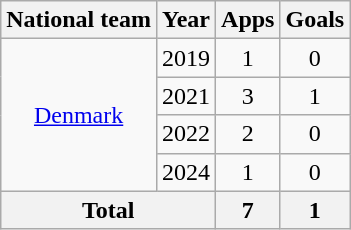<table class=wikitable style=text-align:center>
<tr>
<th>National team</th>
<th>Year</th>
<th>Apps</th>
<th>Goals</th>
</tr>
<tr>
<td rowspan="4"><a href='#'>Denmark</a></td>
<td>2019</td>
<td>1</td>
<td>0</td>
</tr>
<tr>
<td>2021</td>
<td>3</td>
<td>1</td>
</tr>
<tr>
<td>2022</td>
<td>2</td>
<td>0</td>
</tr>
<tr>
<td>2024</td>
<td>1</td>
<td>0</td>
</tr>
<tr>
<th colspan=2>Total</th>
<th>7</th>
<th>1</th>
</tr>
</table>
